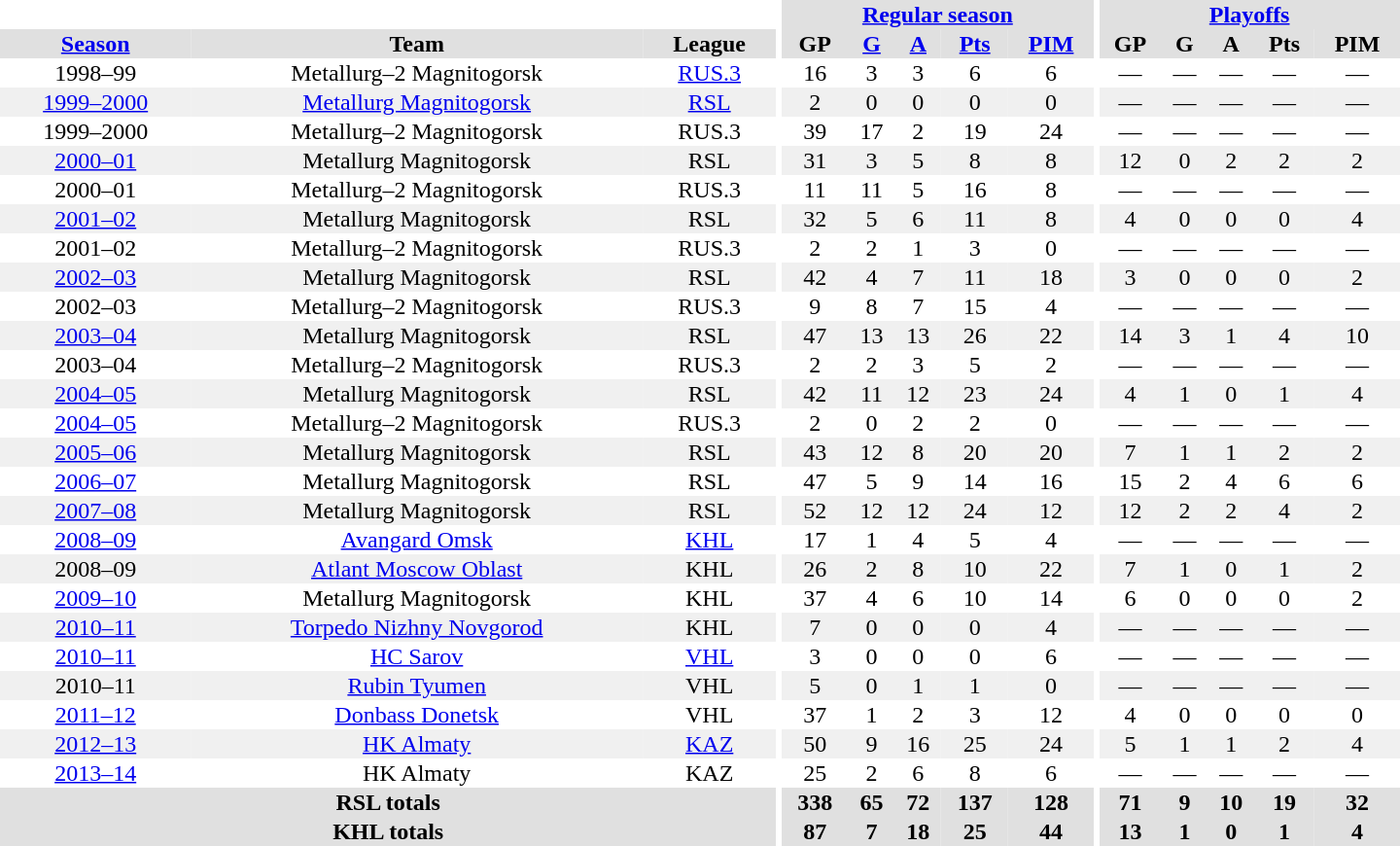<table border="0" cellpadding="1" cellspacing="0" style="text-align:center; width:60em">
<tr bgcolor="#e0e0e0">
<th colspan="3" bgcolor="#ffffff"></th>
<th rowspan="99" bgcolor="#ffffff"></th>
<th colspan="5"><a href='#'>Regular season</a></th>
<th rowspan="99" bgcolor="#ffffff"></th>
<th colspan="5"><a href='#'>Playoffs</a></th>
</tr>
<tr bgcolor="#e0e0e0">
<th><a href='#'>Season</a></th>
<th>Team</th>
<th>League</th>
<th>GP</th>
<th><a href='#'>G</a></th>
<th><a href='#'>A</a></th>
<th><a href='#'>Pts</a></th>
<th><a href='#'>PIM</a></th>
<th>GP</th>
<th>G</th>
<th>A</th>
<th>Pts</th>
<th>PIM</th>
</tr>
<tr>
<td>1998–99</td>
<td>Metallurg–2 Magnitogorsk</td>
<td><a href='#'>RUS.3</a></td>
<td>16</td>
<td>3</td>
<td>3</td>
<td>6</td>
<td>6</td>
<td>—</td>
<td>—</td>
<td>—</td>
<td>—</td>
<td>—</td>
</tr>
<tr bgcolor="#f0f0f0">
<td><a href='#'>1999–2000</a></td>
<td><a href='#'>Metallurg Magnitogorsk</a></td>
<td><a href='#'>RSL</a></td>
<td>2</td>
<td>0</td>
<td>0</td>
<td>0</td>
<td>0</td>
<td>—</td>
<td>—</td>
<td>—</td>
<td>—</td>
<td>—</td>
</tr>
<tr>
<td>1999–2000</td>
<td>Metallurg–2 Magnitogorsk</td>
<td>RUS.3</td>
<td>39</td>
<td>17</td>
<td>2</td>
<td>19</td>
<td>24</td>
<td>—</td>
<td>—</td>
<td>—</td>
<td>—</td>
<td>—</td>
</tr>
<tr bgcolor="#f0f0f0">
<td><a href='#'>2000–01</a></td>
<td>Metallurg Magnitogorsk</td>
<td>RSL</td>
<td>31</td>
<td>3</td>
<td>5</td>
<td>8</td>
<td>8</td>
<td>12</td>
<td>0</td>
<td>2</td>
<td>2</td>
<td>2</td>
</tr>
<tr>
<td>2000–01</td>
<td>Metallurg–2 Magnitogorsk</td>
<td>RUS.3</td>
<td>11</td>
<td>11</td>
<td>5</td>
<td>16</td>
<td>8</td>
<td>—</td>
<td>—</td>
<td>—</td>
<td>—</td>
<td>—</td>
</tr>
<tr bgcolor="#f0f0f0">
<td><a href='#'>2001–02</a></td>
<td>Metallurg Magnitogorsk</td>
<td>RSL</td>
<td>32</td>
<td>5</td>
<td>6</td>
<td>11</td>
<td>8</td>
<td>4</td>
<td>0</td>
<td>0</td>
<td>0</td>
<td>4</td>
</tr>
<tr>
<td>2001–02</td>
<td>Metallurg–2 Magnitogorsk</td>
<td>RUS.3</td>
<td>2</td>
<td>2</td>
<td>1</td>
<td>3</td>
<td>0</td>
<td>—</td>
<td>—</td>
<td>—</td>
<td>—</td>
<td>—</td>
</tr>
<tr bgcolor="#f0f0f0">
<td><a href='#'>2002–03</a></td>
<td>Metallurg Magnitogorsk</td>
<td>RSL</td>
<td>42</td>
<td>4</td>
<td>7</td>
<td>11</td>
<td>18</td>
<td>3</td>
<td>0</td>
<td>0</td>
<td>0</td>
<td>2</td>
</tr>
<tr>
<td>2002–03</td>
<td>Metallurg–2 Magnitogorsk</td>
<td>RUS.3</td>
<td>9</td>
<td>8</td>
<td>7</td>
<td>15</td>
<td>4</td>
<td>—</td>
<td>—</td>
<td>—</td>
<td>—</td>
<td>—</td>
</tr>
<tr bgcolor="#f0f0f0">
<td><a href='#'>2003–04</a></td>
<td>Metallurg Magnitogorsk</td>
<td>RSL</td>
<td>47</td>
<td>13</td>
<td>13</td>
<td>26</td>
<td>22</td>
<td>14</td>
<td>3</td>
<td>1</td>
<td>4</td>
<td>10</td>
</tr>
<tr>
<td>2003–04</td>
<td>Metallurg–2 Magnitogorsk</td>
<td>RUS.3</td>
<td>2</td>
<td>2</td>
<td>3</td>
<td>5</td>
<td>2</td>
<td>—</td>
<td>—</td>
<td>—</td>
<td>—</td>
<td>—</td>
</tr>
<tr bgcolor="#f0f0f0">
<td><a href='#'>2004–05</a></td>
<td>Metallurg Magnitogorsk</td>
<td>RSL</td>
<td>42</td>
<td>11</td>
<td>12</td>
<td>23</td>
<td>24</td>
<td>4</td>
<td>1</td>
<td>0</td>
<td>1</td>
<td>4</td>
</tr>
<tr>
<td><a href='#'>2004–05</a></td>
<td>Metallurg–2 Magnitogorsk</td>
<td>RUS.3</td>
<td>2</td>
<td>0</td>
<td>2</td>
<td>2</td>
<td>0</td>
<td>—</td>
<td>—</td>
<td>—</td>
<td>—</td>
<td>—</td>
</tr>
<tr bgcolor="#f0f0f0">
<td><a href='#'>2005–06</a></td>
<td>Metallurg Magnitogorsk</td>
<td>RSL</td>
<td>43</td>
<td>12</td>
<td>8</td>
<td>20</td>
<td>20</td>
<td>7</td>
<td>1</td>
<td>1</td>
<td>2</td>
<td>2</td>
</tr>
<tr>
<td><a href='#'>2006–07</a></td>
<td>Metallurg Magnitogorsk</td>
<td>RSL</td>
<td>47</td>
<td>5</td>
<td>9</td>
<td>14</td>
<td>16</td>
<td>15</td>
<td>2</td>
<td>4</td>
<td>6</td>
<td>6</td>
</tr>
<tr bgcolor="#f0f0f0">
<td><a href='#'>2007–08</a></td>
<td>Metallurg Magnitogorsk</td>
<td>RSL</td>
<td>52</td>
<td>12</td>
<td>12</td>
<td>24</td>
<td>12</td>
<td>12</td>
<td>2</td>
<td>2</td>
<td>4</td>
<td>2</td>
</tr>
<tr>
<td><a href='#'>2008–09</a></td>
<td><a href='#'>Avangard Omsk</a></td>
<td><a href='#'>KHL</a></td>
<td>17</td>
<td>1</td>
<td>4</td>
<td>5</td>
<td>4</td>
<td>—</td>
<td>—</td>
<td>—</td>
<td>—</td>
<td>—</td>
</tr>
<tr bgcolor="#f0f0f0">
<td>2008–09</td>
<td><a href='#'>Atlant Moscow Oblast</a></td>
<td>KHL</td>
<td>26</td>
<td>2</td>
<td>8</td>
<td>10</td>
<td>22</td>
<td>7</td>
<td>1</td>
<td>0</td>
<td>1</td>
<td>2</td>
</tr>
<tr>
<td><a href='#'>2009–10</a></td>
<td>Metallurg Magnitogorsk</td>
<td>KHL</td>
<td>37</td>
<td>4</td>
<td>6</td>
<td>10</td>
<td>14</td>
<td>6</td>
<td>0</td>
<td>0</td>
<td>0</td>
<td>2</td>
</tr>
<tr bgcolor="#f0f0f0">
<td><a href='#'>2010–11</a></td>
<td><a href='#'>Torpedo Nizhny Novgorod</a></td>
<td>KHL</td>
<td>7</td>
<td>0</td>
<td>0</td>
<td>0</td>
<td>4</td>
<td>—</td>
<td>—</td>
<td>—</td>
<td>—</td>
<td>—</td>
</tr>
<tr>
<td><a href='#'>2010–11</a></td>
<td><a href='#'>HC Sarov</a></td>
<td><a href='#'>VHL</a></td>
<td>3</td>
<td>0</td>
<td>0</td>
<td>0</td>
<td>6</td>
<td>—</td>
<td>—</td>
<td>—</td>
<td>—</td>
<td>—</td>
</tr>
<tr bgcolor="#f0f0f0">
<td>2010–11</td>
<td><a href='#'>Rubin Tyumen</a></td>
<td>VHL</td>
<td>5</td>
<td>0</td>
<td>1</td>
<td>1</td>
<td>0</td>
<td>—</td>
<td>—</td>
<td>—</td>
<td>—</td>
<td>—</td>
</tr>
<tr>
<td><a href='#'>2011–12</a></td>
<td><a href='#'>Donbass Donetsk</a></td>
<td>VHL</td>
<td>37</td>
<td>1</td>
<td>2</td>
<td>3</td>
<td>12</td>
<td>4</td>
<td>0</td>
<td>0</td>
<td>0</td>
<td>0</td>
</tr>
<tr bgcolor="#f0f0f0">
<td><a href='#'>2012–13</a></td>
<td><a href='#'>HK Almaty</a></td>
<td><a href='#'>KAZ</a></td>
<td>50</td>
<td>9</td>
<td>16</td>
<td>25</td>
<td>24</td>
<td>5</td>
<td>1</td>
<td>1</td>
<td>2</td>
<td>4</td>
</tr>
<tr>
<td><a href='#'>2013–14</a></td>
<td>HK Almaty</td>
<td>KAZ</td>
<td>25</td>
<td>2</td>
<td>6</td>
<td>8</td>
<td>6</td>
<td>—</td>
<td>—</td>
<td>—</td>
<td>—</td>
<td>—</td>
</tr>
<tr bgcolor="#e0e0e0">
<th colspan="3">RSL totals</th>
<th>338</th>
<th>65</th>
<th>72</th>
<th>137</th>
<th>128</th>
<th>71</th>
<th>9</th>
<th>10</th>
<th>19</th>
<th>32</th>
</tr>
<tr bgcolor="#e0e0e0">
<th colspan="3">KHL totals</th>
<th>87</th>
<th>7</th>
<th>18</th>
<th>25</th>
<th>44</th>
<th>13</th>
<th>1</th>
<th>0</th>
<th>1</th>
<th>4</th>
</tr>
</table>
